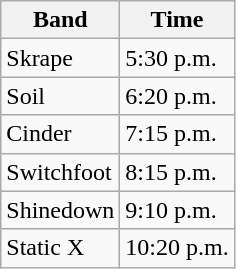<table class="wikitable">
<tr>
<th>Band</th>
<th>Time</th>
</tr>
<tr>
<td>Skrape</td>
<td>5:30 p.m.</td>
</tr>
<tr>
<td>Soil</td>
<td>6:20 p.m.</td>
</tr>
<tr>
<td>Cinder</td>
<td>7:15 p.m.</td>
</tr>
<tr>
<td>Switchfoot</td>
<td>8:15 p.m.</td>
</tr>
<tr>
<td>Shinedown</td>
<td>9:10 p.m.</td>
</tr>
<tr>
<td>Static X</td>
<td>10:20 p.m.</td>
</tr>
</table>
